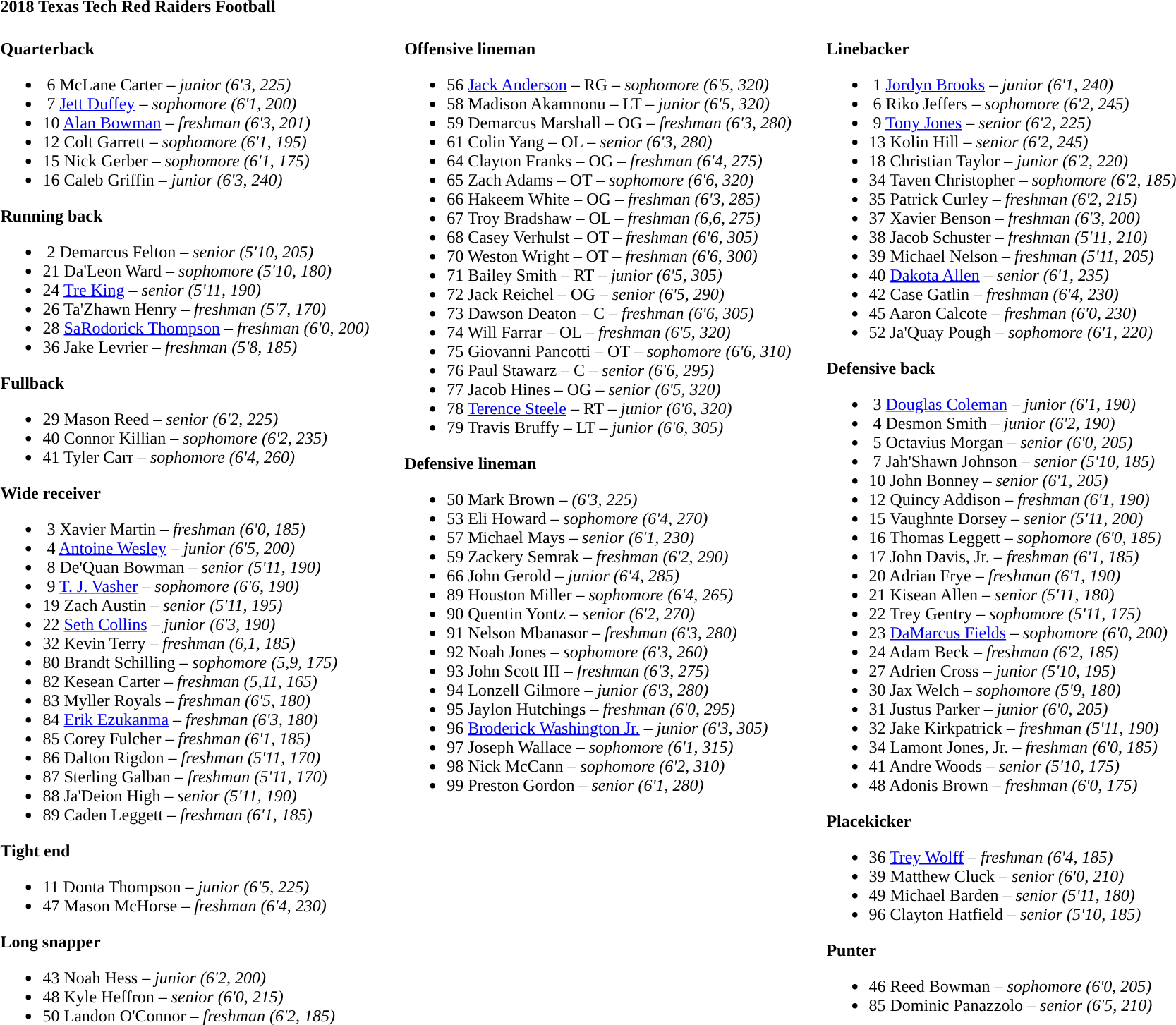<table class="toccolours" style="text-align: left;">
<tr>
<td colspan=11><strong>2018 Texas Tech Red Raiders Football</strong></td>
</tr>
<tr>
<td valign="top"><br><strong>Quarterback</strong><ul><li> 6 McLane Carter – <em>junior (6'3, 225)</em></li><li> 7 <a href='#'>Jett Duffey</a> – <em>sophomore (6'1, 200)</em></li><li>10 <a href='#'>Alan Bowman</a> – <em>freshman (6'3, 201)</em></li><li>12 Colt Garrett – <em>sophomore (6'1, 195)</em></li><li>15 Nick Gerber – <em>sophomore (6'1, 175)</em></li><li>16 Caleb Griffin – <em>junior (6'3, 240)</em></li></ul><strong>Running back</strong><ul><li> 2 Demarcus Felton – <em>senior (5'10, 205)</em></li><li>21 Da'Leon Ward – <em>sophomore (5'10, 180)</em></li><li>24 <a href='#'>Tre King</a> – <em>senior (5'11, 190)</em></li><li>26 Ta'Zhawn Henry – <em>freshman (5'7, 170)</em></li><li>28 <a href='#'>SaRodorick Thompson</a> – <em>freshman (6'0, 200)</em></li><li>36 Jake Levrier – <em> freshman (5'8, 185)</em></li></ul><strong>Fullback</strong><ul><li>29 Mason Reed – <em>senior (6'2, 225)</em></li><li>40 Connor Killian – <em>sophomore (6'2, 235)</em></li><li>41 Tyler Carr – <em>sophomore (6'4, 260)</em></li></ul><strong>Wide receiver</strong><ul><li> 3 Xavier Martin – <em> freshman (6'0, 185)</em></li><li> 4 <a href='#'>Antoine Wesley</a> – <em>junior (6'5, 200)</em></li><li> 8 De'Quan Bowman – <em>senior (5'11, 190)</em></li><li> 9 <a href='#'>T. J. Vasher</a> – <em>sophomore (6'6, 190)</em></li><li>19 Zach Austin – <em>senior (5'11, 195)</em></li><li>22 <a href='#'>Seth Collins</a> – <em>junior (6'3, 190)</em></li><li>32 Kevin Terry – <em>freshman (6,1, 185)</em></li><li>80 Brandt Schilling – <em>sophomore (5,9, 175)</em></li><li>82 Kesean Carter – <em>freshman (5,11, 165)</em></li><li>83 Myller Royals – <em>freshman (6'5, 180)</em></li><li>84 <a href='#'>Erik Ezukanma</a> – <em>freshman (6'3, 180)</em></li><li>85 Corey Fulcher – <em>freshman (6'1, 185)</em></li><li>86 Dalton Rigdon – <em> freshman (5'11, 170)</em></li><li>87 Sterling Galban – <em>freshman (5'11, 170)</em></li><li>88 Ja'Deion High – <em>senior (5'11, 190)</em></li><li>89 Caden Leggett – <em>freshman (6'1, 185)</em></li></ul><strong>Tight end</strong><ul><li>11 Donta Thompson – <em>junior (6'5, 225)</em></li><li>47 Mason McHorse – <em>freshman (6'4, 230)</em></li></ul><strong>Long snapper</strong><ul><li>43 Noah Hess – <em>junior (6'2, 200)</em></li><li>48 Kyle Heffron – <em>senior (6'0, 215)</em></li><li>50 Landon O'Connor – <em> freshman (6'2, 185)</em></li></ul></td>
<td width="25"> </td>
<td valign="top"><br><strong>Offensive lineman</strong><ul><li>56 <a href='#'>Jack Anderson</a> – RG – <em>sophomore (6'5, 320)</em></li><li>58 Madison Akamnonu – LT – <em>junior (6'5, 320)</em></li><li>59 Demarcus Marshall – OG – <em>freshman (6'3, 280)</em></li><li>61 Colin Yang – OL – <em>senior (6'3, 280)</em></li><li>64 Clayton Franks – OG – <em>freshman (6'4, 275)</em></li><li>65 Zach Adams – OT – <em>sophomore (6'6, 320)</em></li><li>66 Hakeem White – OG – <em>freshman (6'3, 285)</em></li><li>67 Troy Bradshaw – OL – <em>freshman (6,6, 275)</em></li><li>68 Casey Verhulst – OT – <em> freshman (6'6, 305)</em></li><li>70 Weston Wright – OT – <em>freshman (6'6, 300)</em></li><li>71 Bailey Smith – RT – <em>junior (6'5, 305)</em></li><li>72 Jack Reichel – OG – <em>senior (6'5, 290)</em></li><li>73 Dawson Deaton – C  – <em> freshman (6'6, 305)</em></li><li>74 Will Farrar – OL – <em> freshman (6'5, 320)</em></li><li>75 Giovanni Pancotti – OT – <em>sophomore (6'6, 310)</em></li><li>76 Paul Stawarz – C – <em>senior (6'6, 295)</em></li><li>77 Jacob Hines – OG – <em>senior (6'5, 320)</em></li><li>78 <a href='#'>Terence Steele</a> – RT – <em>junior (6'6, 320)</em></li><li>79 Travis Bruffy – LT – <em>junior (6'6, 305)</em></li></ul><strong>Defensive lineman</strong><ul><li>50 Mark Brown – <em> (6'3, 225)</em></li><li>53 Eli Howard – <em>sophomore (6'4, 270)</em></li><li>57 Michael Mays – <em>senior (6'1, 230)</em></li><li>59 Zackery Semrak – <em> freshman (6'2, 290)</em></li><li>66 John Gerold – <em>junior (6'4, 285)</em></li><li>89 Houston Miller – <em>sophomore (6'4, 265)</em></li><li>90 Quentin Yontz – <em>senior (6'2, 270)</em></li><li>91 Nelson Mbanasor – <em> freshman (6'3, 280)</em></li><li>92 Noah Jones – <em>sophomore (6'3, 260)</em></li><li>93 John Scott III – <em>freshman (6'3, 275)</em></li><li>94 Lonzell Gilmore – <em>junior (6'3, 280)</em></li><li>95 Jaylon Hutchings – <em>freshman (6'0, 295)</em></li><li>96 <a href='#'>Broderick Washington Jr.</a> – <em>junior (6'3, 305)</em></li><li>97 Joseph Wallace – <em>sophomore (6'1, 315)</em></li><li>98 Nick McCann – <em>sophomore (6'2, 310)</em></li><li>99 Preston Gordon – <em>senior (6'1, 280)</em></li></ul></td>
<td width="25"> </td>
<td valign="top"><br><strong>Linebacker</strong><ul><li> 1 <a href='#'>Jordyn Brooks</a> – <em>junior (6'1, 240)</em></li><li> 6 Riko Jeffers – <em>sophomore (6'2, 245)</em></li><li> 9 <a href='#'>Tony Jones</a> – <em>senior (6'2, 225)</em></li><li>13 Kolin Hill – <em>senior (6'2, 245)</em></li><li>18 Christian Taylor – <em>junior (6'2, 220)</em></li><li>34 Taven Christopher – <em>sophomore (6'2, 185)</em></li><li>35 Patrick Curley – <em>freshman (6'2, 215)</em></li><li>37 Xavier Benson – <em>freshman (6'3, 200)</em></li><li>38 Jacob Schuster – <em> freshman (5'11, 210)</em></li><li>39 Michael Nelson – <em> freshman (5'11, 205)</em></li><li>40 <a href='#'>Dakota Allen</a> – <em>senior (6'1, 235)</em></li><li>42 Case Gatlin – <em>freshman (6'4, 230)</em></li><li>45 Aaron Calcote – <em> freshman (6'0, 230)</em></li><li>52 Ja'Quay Pough – <em>sophomore (6'1, 220)</em></li></ul><strong>Defensive back</strong><ul><li> 3 <a href='#'>Douglas Coleman</a> – <em>junior (6'1, 190)</em></li><li> 4 Desmon Smith – <em>junior (6'2, 190)</em></li><li> 5 Octavius Morgan – <em>senior (6'0, 205)</em></li><li> 7 Jah'Shawn Johnson – <em>senior (5'10, 185)</em></li><li>10 John Bonney – <em>senior (6'1, 205)</em></li><li>12 Quincy Addison – <em> freshman (6'1, 190)</em></li><li>15 Vaughnte Dorsey – <em>senior (5'11, 200)</em></li><li>16 Thomas Leggett – <em>sophomore (6'0, 185)</em></li><li>17 John Davis, Jr. – <em> freshman (6'1, 185)</em></li><li>20 Adrian Frye – <em> freshman (6'1, 190)</em></li><li>21 Kisean Allen – <em>senior (5'11, 180)</em></li><li>22 Trey Gentry – <em>sophomore (5'11, 175)</em></li><li>23 <a href='#'>DaMarcus Fields</a> – <em>sophomore (6'0, 200)</em></li><li>24 Adam Beck – <em> freshman (6'2, 185)</em></li><li>27 Adrien Cross – <em>junior (5'10, 195)</em></li><li>30 Jax Welch – <em>sophomore (5'9, 180)</em></li><li>31 Justus Parker – <em>junior (6'0, 205)</em></li><li>32 Jake Kirkpatrick – <em>freshman (5'11, 190)</em></li><li>34 Lamont Jones, Jr. – <em> freshman (6'0, 185)</em></li><li>41 Andre Woods – <em>senior (5'10, 175)</em></li><li>48 Adonis Brown – <em>freshman (6'0, 175)</em></li></ul><strong>Placekicker</strong><ul><li>36 <a href='#'>Trey Wolff</a> – <em>freshman (6'4, 185)</em></li><li>39 Matthew Cluck – <em>senior (6'0, 210)</em></li><li>49 Michael Barden – <em>senior (5'11, 180)</em></li><li>96 Clayton Hatfield – <em>senior (5'10, 185)</em></li></ul><strong>Punter</strong><ul><li>46 Reed Bowman – <em>sophomore (6'0, 205)</em></li><li>85 Dominic Panazzolo – <em>senior (6'5, 210)</em></li></ul></td>
</tr>
</table>
